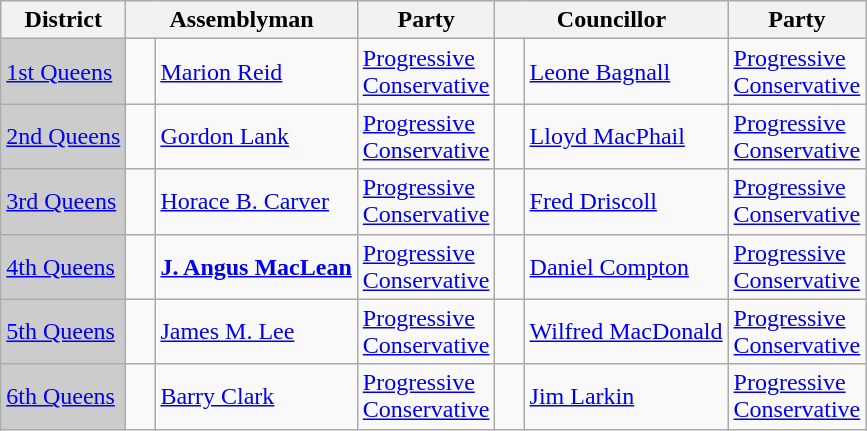<table class="wikitable">
<tr>
<th>District</th>
<th colspan="2">Assemblyman</th>
<th>Party</th>
<th colspan="2">Councillor</th>
<th>Party</th>
</tr>
<tr>
<td bgcolor="CCCCCC"><a href='#'>1st Queens</a></td>
<td>   </td>
<td><a href='#'>Marion Reid</a></td>
<td><a href='#'>Progressive <br> Conservative</a></td>
<td>   </td>
<td><a href='#'>Leone Bagnall</a></td>
<td><a href='#'>Progressive <br> Conservative</a></td>
</tr>
<tr>
<td bgcolor="CCCCCC"><a href='#'>2nd Queens</a></td>
<td>   </td>
<td><a href='#'>Gordon Lank</a></td>
<td><a href='#'>Progressive <br> Conservative</a></td>
<td>   </td>
<td><a href='#'>Lloyd MacPhail</a></td>
<td><a href='#'>Progressive <br> Conservative</a></td>
</tr>
<tr>
<td bgcolor="CCCCCC"><a href='#'>3rd Queens</a></td>
<td>   </td>
<td><a href='#'>Horace B. Carver</a></td>
<td><a href='#'>Progressive <br> Conservative</a></td>
<td>   </td>
<td><a href='#'>Fred Driscoll</a></td>
<td><a href='#'>Progressive <br> Conservative</a></td>
</tr>
<tr>
<td bgcolor="CCCCCC"><a href='#'>4th Queens</a></td>
<td>   </td>
<td><strong><a href='#'>J. Angus MacLean</a></strong></td>
<td><a href='#'>Progressive <br> Conservative</a></td>
<td>   </td>
<td><a href='#'>Daniel Compton</a></td>
<td><a href='#'>Progressive <br> Conservative</a></td>
</tr>
<tr>
<td bgcolor="CCCCCC"><a href='#'>5th Queens</a></td>
<td>   </td>
<td><a href='#'>James M. Lee</a></td>
<td><a href='#'>Progressive <br> Conservative</a></td>
<td>   </td>
<td><a href='#'>Wilfred MacDonald</a></td>
<td><a href='#'>Progressive <br> Conservative</a></td>
</tr>
<tr>
<td bgcolor="CCCCCC"><a href='#'>6th Queens</a></td>
<td>   </td>
<td><a href='#'>Barry Clark</a></td>
<td><a href='#'>Progressive <br> Conservative</a></td>
<td>   </td>
<td><a href='#'>Jim Larkin</a></td>
<td><a href='#'>Progressive <br> Conservative</a></td>
</tr>
</table>
